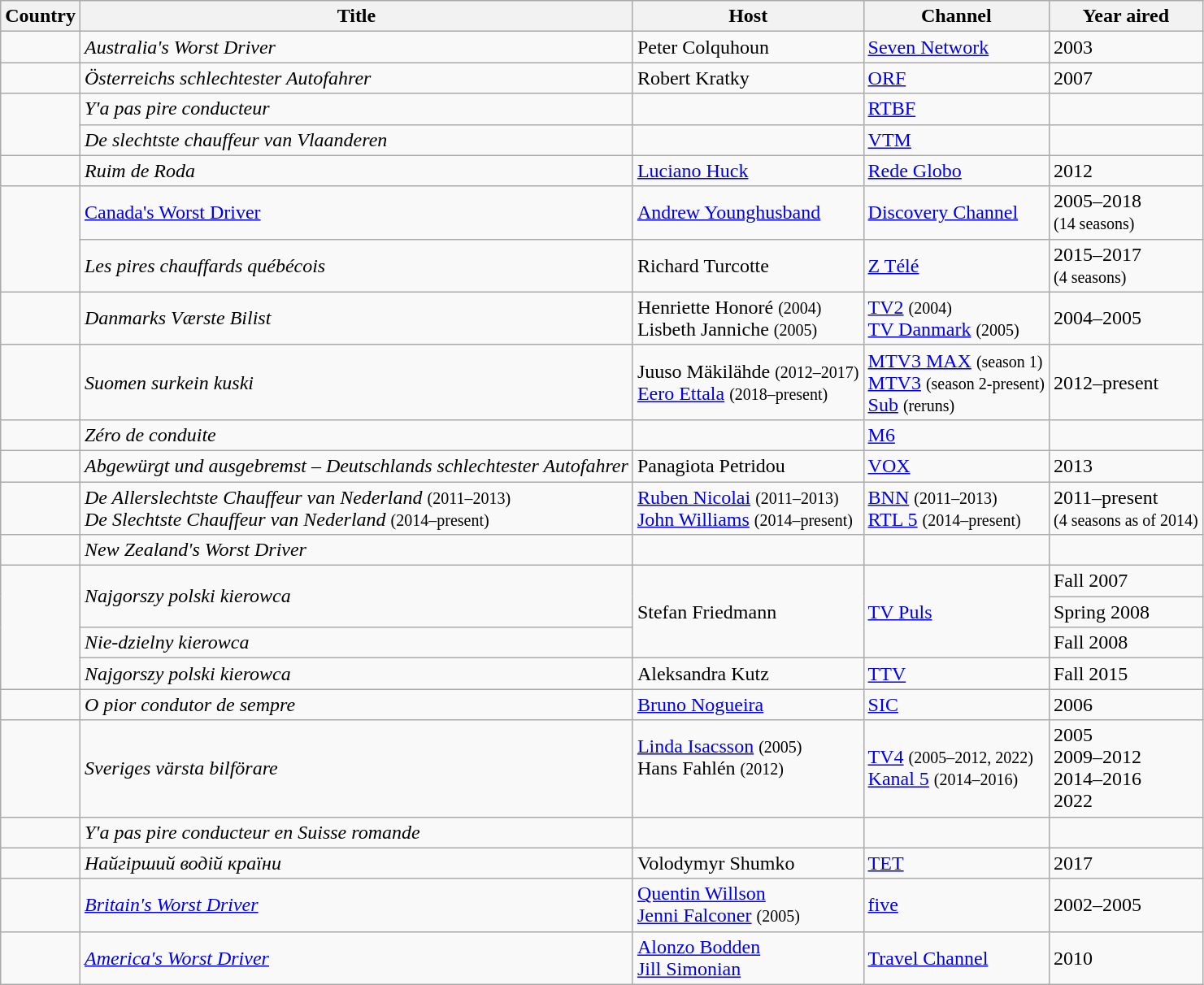<table class="wikitable">
<tr>
<th>Country</th>
<th>Title</th>
<th>Host</th>
<th>Channel</th>
<th>Year aired</th>
</tr>
<tr>
<td></td>
<td><em>Australia's Worst Driver</em></td>
<td>Peter Colquhoun</td>
<td><a href='#'>Seven Network</a></td>
<td>2003</td>
</tr>
<tr>
<td></td>
<td><em>Österreichs schlechtester Autofahrer</em></td>
<td>Robert Kratky</td>
<td><a href='#'>ORF</a></td>
<td>2007</td>
</tr>
<tr>
<td rowspan=2></td>
<td><em>Y'a pas pire conducteur</em></td>
<td></td>
<td><a href='#'>RTBF</a></td>
<td></td>
</tr>
<tr>
<td><em>De slechtste chauffeur van Vlaanderen</em></td>
<td></td>
<td><a href='#'>VTM</a></td>
<td></td>
</tr>
<tr>
<td></td>
<td><em>Ruim de Roda</em></td>
<td><a href='#'>Luciano Huck</a></td>
<td><a href='#'>Rede Globo</a></td>
<td>2012</td>
</tr>
<tr>
<td rowspan="2"></td>
<td><em><a href='#'></em>Canada's Worst Driver<em></a></em></td>
<td><a href='#'>Andrew Younghusband</a></td>
<td><a href='#'>Discovery Channel</a></td>
<td>2005–2018<br><small>(14 seasons)</small></td>
</tr>
<tr>
<td><em>Les pires chauffards québécois</em></td>
<td>Richard Turcotte</td>
<td><a href='#'>Z Télé</a></td>
<td>2015–2017<br><small>(4 seasons)</small></td>
</tr>
<tr>
<td></td>
<td><em>Danmarks Værste Bilist</em></td>
<td>Henriette Honoré <small>(2004)</small><br>Lisbeth Janniche <small>(2005)</small></td>
<td><a href='#'>TV2</a> <small>(2004)</small><br> <a href='#'>TV Danmark</a> <small>(2005)</small></td>
<td>2004–2005</td>
</tr>
<tr>
<td><strong></strong></td>
<td><em>Suomen surkein kuski</em></td>
<td>Juuso Mäkilähde <small>(2012–2017)</small><br><a href='#'>Eero Ettala</a> <small>(2018–present)</small></td>
<td><a href='#'>MTV3 MAX</a> <small>(season 1)</small><br><a href='#'>MTV3</a> <small>(season 2-present)</small><br><a href='#'>Sub</a> <small>(reruns)</small></td>
<td>2012–present</td>
</tr>
<tr>
<td></td>
<td><em>Zéro de conduite</em></td>
<td></td>
<td><a href='#'>M6</a></td>
<td></td>
</tr>
<tr>
<td></td>
<td><em>Abgewürgt und ausgebremst – Deutschlands schlechtester Autofahrer</em></td>
<td>Panagiota Petridou</td>
<td><a href='#'>VOX</a></td>
<td>2013</td>
</tr>
<tr>
<td></td>
<td><em>De Allerslechtste Chauffeur van Nederland</em> <small>(2011–2013)</small><br><em>De Slechtste Chauffeur van Nederland</em> <small>(2014–present)</small></td>
<td><a href='#'>Ruben Nicolai</a> <small>(2011–2013)</small><br><a href='#'>John Williams</a> <small>(2014–present)</small></td>
<td><a href='#'>BNN</a> <small>(2011–2013)</small><br><a href='#'>RTL 5</a> <small>(2014–present)</small></td>
<td>2011–present<br><small>(4 seasons as of 2014)</small></td>
</tr>
<tr>
<td></td>
<td><em>New Zealand's Worst Driver</em></td>
<td></td>
<td></td>
<td></td>
</tr>
<tr>
<td rowspan="4"></td>
<td rowspan="2"><em>Najgorszy polski kierowca</em></td>
<td rowspan="3">Stefan Friedmann</td>
<td rowspan="3"><a href='#'>TV Puls</a></td>
<td>Fall 2007</td>
</tr>
<tr>
<td>Spring 2008</td>
</tr>
<tr>
<td><em>Nie-dzielny kierowca</em></td>
<td>Fall 2008</td>
</tr>
<tr>
<td><em>Najgorszy polski kierowca</em></td>
<td>Aleksandra Kutz</td>
<td><a href='#'>TTV</a></td>
<td>Fall 2015</td>
</tr>
<tr>
<td></td>
<td><em>O pior condutor de sempre</em></td>
<td><a href='#'>Bruno Nogueira</a></td>
<td><a href='#'>SIC</a></td>
<td>2006</td>
</tr>
<tr>
<td></td>
<td><em>Sveriges värsta bilförare</em></td>
<td><a href='#'>Linda Isacsson</a> <small>(2005)</small><br>Hans Fahlén <small>(2012)</small><br><br></td>
<td><a href='#'>TV4</a> <small>(2005–2012, 2022)</small><br><a href='#'>Kanal 5</a> <small>(2014–2016)</small></td>
<td>2005<br>2009–2012<br>2014–2016<br>2022</td>
</tr>
<tr>
<td></td>
<td><em>Y'a pas pire conducteur en Suisse romande</em></td>
<td></td>
<td></td>
<td></td>
</tr>
<tr>
<td></td>
<td><em>Найгірший водій країни</em></td>
<td>Volodymyr Shumko</td>
<td><a href='#'>TET</a></td>
<td>2017</td>
</tr>
<tr>
<td></td>
<td><em><a href='#'>Britain's Worst Driver</a></em></td>
<td><a href='#'>Quentin Willson</a><br><a href='#'>Jenni Falconer</a> <small>(2005)</small></td>
<td><a href='#'>five</a></td>
<td>2002–2005</td>
</tr>
<tr>
<td></td>
<td><em><a href='#'>America's Worst Driver</a></em></td>
<td><a href='#'>Alonzo Bodden</a><br><a href='#'>Jill Simonian</a></td>
<td><a href='#'>Travel Channel</a></td>
<td>2010</td>
</tr>
</table>
